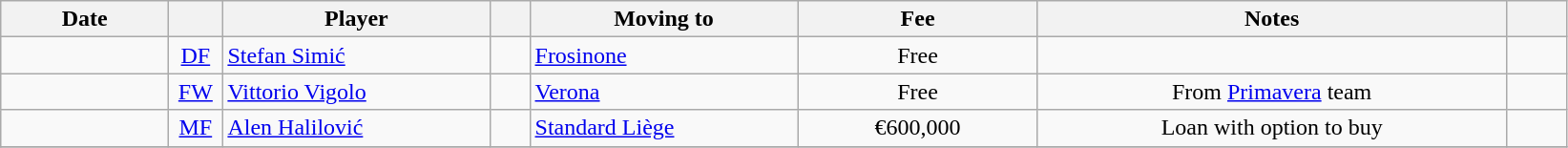<table class="wikitable sortable">
<tr>
<th style="width:110px">Date</th>
<th style="width:30px"></th>
<th style="width:180px">Player</th>
<th style="width:20px"></th>
<th style="width:180px">Moving to</th>
<th style="width:160px">Fee</th>
<th style="width:320px" class="unsortable">Notes</th>
<th style="width:35px"></th>
</tr>
<tr>
<td></td>
<td style="text-align:center"><a href='#'>DF</a></td>
<td> <a href='#'>Stefan Simić</a></td>
<td style="text-align:center"></td>
<td> <a href='#'>Frosinone</a></td>
<td style="text-align:center">Free</td>
<td style="text-align:center"></td>
<td></td>
</tr>
<tr>
<td></td>
<td style="text-align:center"><a href='#'>FW</a></td>
<td> <a href='#'>Vittorio Vigolo</a></td>
<td style="text-align:center"></td>
<td> <a href='#'>Verona</a></td>
<td style="text-align:center">Free</td>
<td style="text-align:center">From <a href='#'>Primavera</a> team</td>
<td></td>
</tr>
<tr>
<td></td>
<td style="text-align:center"><a href='#'>MF</a></td>
<td> <a href='#'>Alen Halilović</a></td>
<td style="text-align:center"></td>
<td> <a href='#'>Standard Liège</a></td>
<td style="text-align:center">€600,000</td>
<td style="text-align:center">Loan with option to buy</td>
<td></td>
</tr>
<tr>
</tr>
</table>
